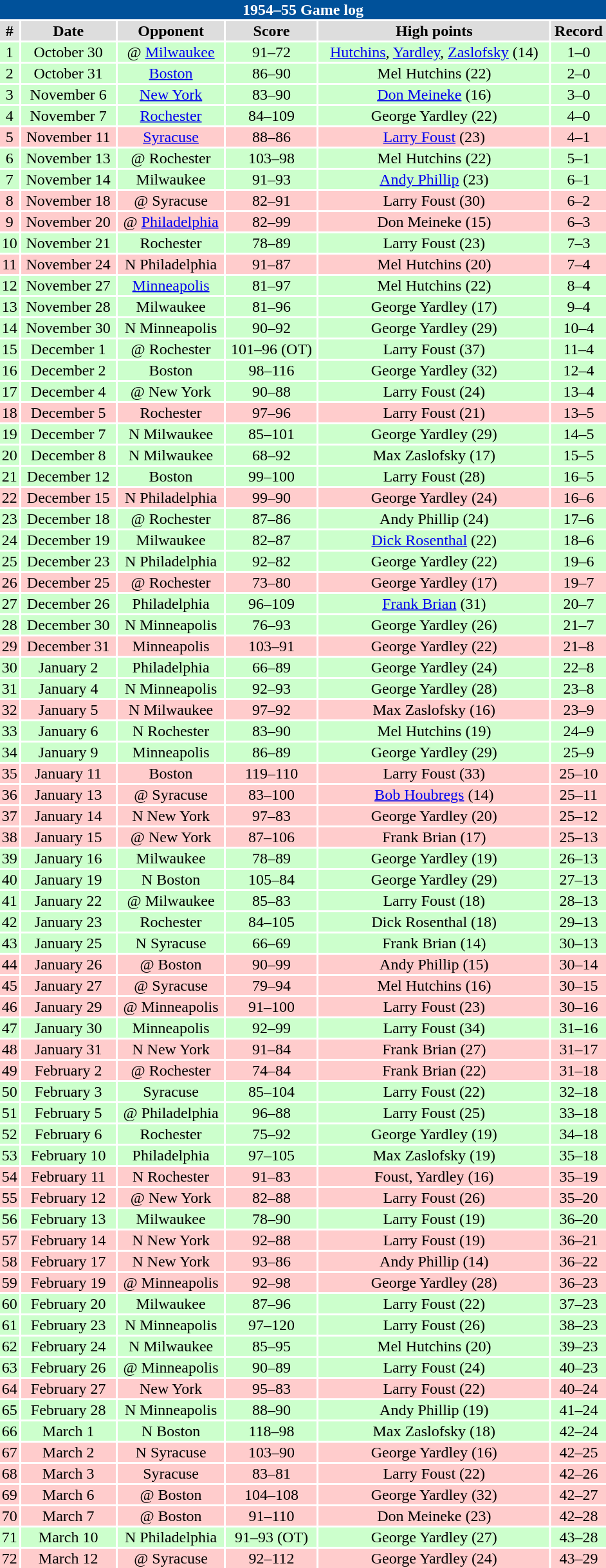<table class="toccolours collapsible" width=50% style="clear:both; margin:1.5em auto; text-align:center">
<tr>
<th colspan=11 style="background:#00519a; color:white;">1954–55 Game log</th>
</tr>
<tr align="center" bgcolor="#dddddd">
<td><strong>#</strong></td>
<td><strong>Date</strong></td>
<td><strong>Opponent</strong></td>
<td><strong>Score</strong></td>
<td><strong>High points</strong></td>
<td><strong>Record</strong></td>
</tr>
<tr align="center" bgcolor="ccffcc">
<td>1</td>
<td>October 30</td>
<td>@ <a href='#'>Milwaukee</a></td>
<td>91–72</td>
<td><a href='#'>Hutchins</a>, <a href='#'>Yardley</a>, <a href='#'>Zaslofsky</a> (14)</td>
<td>1–0</td>
</tr>
<tr align="center" bgcolor="ccffcc">
<td>2</td>
<td>October 31</td>
<td><a href='#'>Boston</a></td>
<td>86–90</td>
<td>Mel Hutchins (22)</td>
<td>2–0</td>
</tr>
<tr align="center" bgcolor="ccffcc">
<td>3</td>
<td>November 6</td>
<td><a href='#'>New York</a></td>
<td>83–90</td>
<td><a href='#'>Don Meineke</a> (16)</td>
<td>3–0</td>
</tr>
<tr align="center" bgcolor="ccffcc">
<td>4</td>
<td>November 7</td>
<td><a href='#'>Rochester</a></td>
<td>84–109</td>
<td>George Yardley (22)</td>
<td>4–0</td>
</tr>
<tr align="center" bgcolor="ffcccc">
<td>5</td>
<td>November 11</td>
<td><a href='#'>Syracuse</a></td>
<td>88–86</td>
<td><a href='#'>Larry Foust</a> (23)</td>
<td>4–1</td>
</tr>
<tr align="center" bgcolor="ccffcc">
<td>6</td>
<td>November 13</td>
<td>@ Rochester</td>
<td>103–98</td>
<td>Mel Hutchins (22)</td>
<td>5–1</td>
</tr>
<tr align="center" bgcolor="ccffcc">
<td>7</td>
<td>November 14</td>
<td>Milwaukee</td>
<td>91–93</td>
<td><a href='#'>Andy Phillip</a> (23)</td>
<td>6–1</td>
</tr>
<tr align="center" bgcolor="ffcccc">
<td>8</td>
<td>November 18</td>
<td>@ Syracuse</td>
<td>82–91</td>
<td>Larry Foust (30)</td>
<td>6–2</td>
</tr>
<tr align="center" bgcolor="ffcccc">
<td>9</td>
<td>November 20</td>
<td>@ <a href='#'>Philadelphia</a></td>
<td>82–99</td>
<td>Don Meineke (15)</td>
<td>6–3</td>
</tr>
<tr align="center" bgcolor="ccffcc">
<td>10</td>
<td>November 21</td>
<td>Rochester</td>
<td>78–89</td>
<td>Larry Foust (23)</td>
<td>7–3</td>
</tr>
<tr align="center" bgcolor="ffcccc">
<td>11</td>
<td>November 24</td>
<td>N Philadelphia</td>
<td>91–87</td>
<td>Mel Hutchins (20)</td>
<td>7–4</td>
</tr>
<tr align="center" bgcolor="ccffcc">
<td>12</td>
<td>November 27</td>
<td><a href='#'>Minneapolis</a></td>
<td>81–97</td>
<td>Mel Hutchins (22)</td>
<td>8–4</td>
</tr>
<tr align="center" bgcolor="ccffcc">
<td>13</td>
<td>November 28</td>
<td>Milwaukee</td>
<td>81–96</td>
<td>George Yardley (17)</td>
<td>9–4</td>
</tr>
<tr align="center" bgcolor="ccffcc">
<td>14</td>
<td>November 30</td>
<td>N Minneapolis</td>
<td>90–92</td>
<td>George Yardley (29)</td>
<td>10–4</td>
</tr>
<tr align="center" bgcolor="ccffcc">
<td>15</td>
<td>December 1</td>
<td>@ Rochester</td>
<td>101–96 (OT)</td>
<td>Larry Foust (37)</td>
<td>11–4</td>
</tr>
<tr align="center" bgcolor="ccffcc">
<td>16</td>
<td>December 2</td>
<td>Boston</td>
<td>98–116</td>
<td>George Yardley (32)</td>
<td>12–4</td>
</tr>
<tr align="center" bgcolor="ccffcc">
<td>17</td>
<td>December 4</td>
<td>@ New York</td>
<td>90–88</td>
<td>Larry Foust (24)</td>
<td>13–4</td>
</tr>
<tr align="center" bgcolor="ffcccc">
<td>18</td>
<td>December 5</td>
<td>Rochester</td>
<td>97–96</td>
<td>Larry Foust (21)</td>
<td>13–5</td>
</tr>
<tr align="center" bgcolor="ccffcc">
<td>19</td>
<td>December 7</td>
<td>N Milwaukee</td>
<td>85–101</td>
<td>George Yardley (29)</td>
<td>14–5</td>
</tr>
<tr align="center" bgcolor="ccffcc">
<td>20</td>
<td>December 8</td>
<td>N Milwaukee</td>
<td>68–92</td>
<td>Max Zaslofsky (17)</td>
<td>15–5</td>
</tr>
<tr align="center" bgcolor="ccffcc">
<td>21</td>
<td>December 12</td>
<td>Boston</td>
<td>99–100</td>
<td>Larry Foust (28)</td>
<td>16–5</td>
</tr>
<tr align="center" bgcolor="ffcccc">
<td>22</td>
<td>December 15</td>
<td>N Philadelphia</td>
<td>99–90</td>
<td>George Yardley (24)</td>
<td>16–6</td>
</tr>
<tr align="center" bgcolor="ccffcc">
<td>23</td>
<td>December 18</td>
<td>@ Rochester</td>
<td>87–86</td>
<td>Andy Phillip (24)</td>
<td>17–6</td>
</tr>
<tr align="center" bgcolor="ccffcc">
<td>24</td>
<td>December 19</td>
<td>Milwaukee</td>
<td>82–87</td>
<td><a href='#'>Dick Rosenthal</a> (22)</td>
<td>18–6</td>
</tr>
<tr align="center" bgcolor="ccffcc">
<td>25</td>
<td>December 23</td>
<td>N Philadelphia</td>
<td>92–82</td>
<td>George Yardley (22)</td>
<td>19–6</td>
</tr>
<tr align="center" bgcolor="ffcccc">
<td>26</td>
<td>December 25</td>
<td>@ Rochester</td>
<td>73–80</td>
<td>George Yardley (17)</td>
<td>19–7</td>
</tr>
<tr align="center" bgcolor="ccffcc">
<td>27</td>
<td>December 26</td>
<td>Philadelphia</td>
<td>96–109</td>
<td><a href='#'>Frank Brian</a> (31)</td>
<td>20–7</td>
</tr>
<tr align="center" bgcolor="ccffcc">
<td>28</td>
<td>December 30</td>
<td>N Minneapolis</td>
<td>76–93</td>
<td>George Yardley (26)</td>
<td>21–7</td>
</tr>
<tr align="center" bgcolor="ffcccc">
<td>29</td>
<td>December 31</td>
<td>Minneapolis</td>
<td>103–91</td>
<td>George Yardley (22)</td>
<td>21–8</td>
</tr>
<tr align="center" bgcolor="ccffcc">
<td>30</td>
<td>January 2</td>
<td>Philadelphia</td>
<td>66–89</td>
<td>George Yardley (24)</td>
<td>22–8</td>
</tr>
<tr align="center" bgcolor="ccffcc">
<td>31</td>
<td>January 4</td>
<td>N Minneapolis</td>
<td>92–93</td>
<td>George Yardley (28)</td>
<td>23–8</td>
</tr>
<tr align="center" bgcolor="ffcccc">
<td>32</td>
<td>January 5</td>
<td>N Milwaukee</td>
<td>97–92</td>
<td>Max Zaslofsky (16)</td>
<td>23–9</td>
</tr>
<tr align="center" bgcolor="ccffcc">
<td>33</td>
<td>January 6</td>
<td>N Rochester</td>
<td>83–90</td>
<td>Mel Hutchins (19)</td>
<td>24–9</td>
</tr>
<tr align="center" bgcolor="ccffcc">
<td>34</td>
<td>January 9</td>
<td>Minneapolis</td>
<td>86–89</td>
<td>George Yardley (29)</td>
<td>25–9</td>
</tr>
<tr align="center" bgcolor="ffcccc">
<td>35</td>
<td>January 11</td>
<td>Boston</td>
<td>119–110</td>
<td>Larry Foust (33)</td>
<td>25–10</td>
</tr>
<tr align="center" bgcolor="ffcccc">
<td>36</td>
<td>January 13</td>
<td>@ Syracuse</td>
<td>83–100</td>
<td><a href='#'>Bob Houbregs</a> (14)</td>
<td>25–11</td>
</tr>
<tr align="center" bgcolor="ffcccc">
<td>37</td>
<td>January 14</td>
<td>N New York</td>
<td>97–83</td>
<td>George Yardley (20)</td>
<td>25–12</td>
</tr>
<tr align="center" bgcolor="ffcccc">
<td>38</td>
<td>January 15</td>
<td>@ New York</td>
<td>87–106</td>
<td>Frank Brian (17)</td>
<td>25–13</td>
</tr>
<tr align="center" bgcolor="ccffcc">
<td>39</td>
<td>January 16</td>
<td>Milwaukee</td>
<td>78–89</td>
<td>George Yardley (19)</td>
<td>26–13</td>
</tr>
<tr align="center" bgcolor="ccffcc">
<td>40</td>
<td>January 19</td>
<td>N Boston</td>
<td>105–84</td>
<td>George Yardley (29)</td>
<td>27–13</td>
</tr>
<tr align="center" bgcolor="ccffcc">
<td>41</td>
<td>January 22</td>
<td>@ Milwaukee</td>
<td>85–83</td>
<td>Larry Foust (18)</td>
<td>28–13</td>
</tr>
<tr align="center" bgcolor="ccffcc">
<td>42</td>
<td>January 23</td>
<td>Rochester</td>
<td>84–105</td>
<td>Dick Rosenthal (18)</td>
<td>29–13</td>
</tr>
<tr align="center" bgcolor="ccffcc">
<td>43</td>
<td>January 25</td>
<td>N Syracuse</td>
<td>66–69</td>
<td>Frank Brian (14)</td>
<td>30–13</td>
</tr>
<tr align="center" bgcolor="ffcccc">
<td>44</td>
<td>January 26</td>
<td>@ Boston</td>
<td>90–99</td>
<td>Andy Phillip (15)</td>
<td>30–14</td>
</tr>
<tr align="center" bgcolor="ffcccc">
<td>45</td>
<td>January 27</td>
<td>@ Syracuse</td>
<td>79–94</td>
<td>Mel Hutchins (16)</td>
<td>30–15</td>
</tr>
<tr align="center" bgcolor="ffcccc">
<td>46</td>
<td>January 29</td>
<td>@ Minneapolis</td>
<td>91–100</td>
<td>Larry Foust (23)</td>
<td>30–16</td>
</tr>
<tr align="center" bgcolor="ccffcc">
<td>47</td>
<td>January 30</td>
<td>Minneapolis</td>
<td>92–99</td>
<td>Larry Foust (34)</td>
<td>31–16</td>
</tr>
<tr align="center" bgcolor="ffcccc">
<td>48</td>
<td>January 31</td>
<td>N New York</td>
<td>91–84</td>
<td>Frank Brian (27)</td>
<td>31–17</td>
</tr>
<tr align="center" bgcolor="ffcccc">
<td>49</td>
<td>February 2</td>
<td>@ Rochester</td>
<td>74–84</td>
<td>Frank Brian (22)</td>
<td>31–18</td>
</tr>
<tr align="center" bgcolor="ccffcc">
<td>50</td>
<td>February 3</td>
<td>Syracuse</td>
<td>85–104</td>
<td>Larry Foust (22)</td>
<td>32–18</td>
</tr>
<tr align="center" bgcolor="ccffcc">
<td>51</td>
<td>February 5</td>
<td>@ Philadelphia</td>
<td>96–88</td>
<td>Larry Foust (25)</td>
<td>33–18</td>
</tr>
<tr align="center" bgcolor="ccffcc">
<td>52</td>
<td>February 6</td>
<td>Rochester</td>
<td>75–92</td>
<td>George Yardley (19)</td>
<td>34–18</td>
</tr>
<tr align="center" bgcolor="ccffcc">
<td>53</td>
<td>February 10</td>
<td>Philadelphia</td>
<td>97–105</td>
<td>Max Zaslofsky (19)</td>
<td>35–18</td>
</tr>
<tr align="center" bgcolor="ffcccc">
<td>54</td>
<td>February 11</td>
<td>N Rochester</td>
<td>91–83</td>
<td>Foust, Yardley (16)</td>
<td>35–19</td>
</tr>
<tr align="center" bgcolor="ffcccc">
<td>55</td>
<td>February 12</td>
<td>@ New York</td>
<td>82–88</td>
<td>Larry Foust (26)</td>
<td>35–20</td>
</tr>
<tr align="center" bgcolor="ccffcc">
<td>56</td>
<td>February 13</td>
<td>Milwaukee</td>
<td>78–90</td>
<td>Larry Foust (19)</td>
<td>36–20</td>
</tr>
<tr align="center" bgcolor="ffcccc">
<td>57</td>
<td>February 14</td>
<td>N New York</td>
<td>92–88</td>
<td>Larry Foust (19)</td>
<td>36–21</td>
</tr>
<tr align="center" bgcolor="ffcccc">
<td>58</td>
<td>February 17</td>
<td>N New York</td>
<td>93–86</td>
<td>Andy Phillip (14)</td>
<td>36–22</td>
</tr>
<tr align="center" bgcolor="ffcccc">
<td>59</td>
<td>February 19</td>
<td>@ Minneapolis</td>
<td>92–98</td>
<td>George Yardley (28)</td>
<td>36–23</td>
</tr>
<tr align="center" bgcolor="ccffcc">
<td>60</td>
<td>February 20</td>
<td>Milwaukee</td>
<td>87–96</td>
<td>Larry Foust (22)</td>
<td>37–23</td>
</tr>
<tr align="center" bgcolor="ccffcc">
<td>61</td>
<td>February 23</td>
<td>N Minneapolis</td>
<td>97–120</td>
<td>Larry Foust (26)</td>
<td>38–23</td>
</tr>
<tr align="center" bgcolor="ccffcc">
<td>62</td>
<td>February 24</td>
<td>N Milwaukee</td>
<td>85–95</td>
<td>Mel Hutchins (20)</td>
<td>39–23</td>
</tr>
<tr align="center" bgcolor="ccffcc">
<td>63</td>
<td>February 26</td>
<td>@ Minneapolis</td>
<td>90–89</td>
<td>Larry Foust (24)</td>
<td>40–23</td>
</tr>
<tr align="center" bgcolor="ffcccc">
<td>64</td>
<td>February 27</td>
<td>New York</td>
<td>95–83</td>
<td>Larry Foust (22)</td>
<td>40–24</td>
</tr>
<tr align="center" bgcolor="ccffcc">
<td>65</td>
<td>February 28</td>
<td>N Minneapolis</td>
<td>88–90</td>
<td>Andy Phillip (19)</td>
<td>41–24</td>
</tr>
<tr align="center" bgcolor="ccffcc">
<td>66</td>
<td>March 1</td>
<td>N Boston</td>
<td>118–98</td>
<td>Max Zaslofsky (18)</td>
<td>42–24</td>
</tr>
<tr align="center" bgcolor="ffcccc">
<td>67</td>
<td>March 2</td>
<td>N Syracuse</td>
<td>103–90</td>
<td>George Yardley (16)</td>
<td>42–25</td>
</tr>
<tr align="center" bgcolor="ffcccc">
<td>68</td>
<td>March 3</td>
<td>Syracuse</td>
<td>83–81</td>
<td>Larry Foust (22)</td>
<td>42–26</td>
</tr>
<tr align="center" bgcolor="ffcccc">
<td>69</td>
<td>March 6</td>
<td>@ Boston</td>
<td>104–108</td>
<td>George Yardley (32)</td>
<td>42–27</td>
</tr>
<tr align="center" bgcolor="ffcccc">
<td>70</td>
<td>March 7</td>
<td>@ Boston</td>
<td>91–110</td>
<td>Don Meineke (23)</td>
<td>42–28</td>
</tr>
<tr align="center" bgcolor="ccffcc">
<td>71</td>
<td>March 10</td>
<td>N Philadelphia</td>
<td>91–93 (OT)</td>
<td>George Yardley (27)</td>
<td>43–28</td>
</tr>
<tr align="center" bgcolor="ffcccc">
<td>72</td>
<td>March 12</td>
<td>@ Syracuse</td>
<td>92–112</td>
<td>George Yardley (24)</td>
<td>43–29</td>
</tr>
</table>
